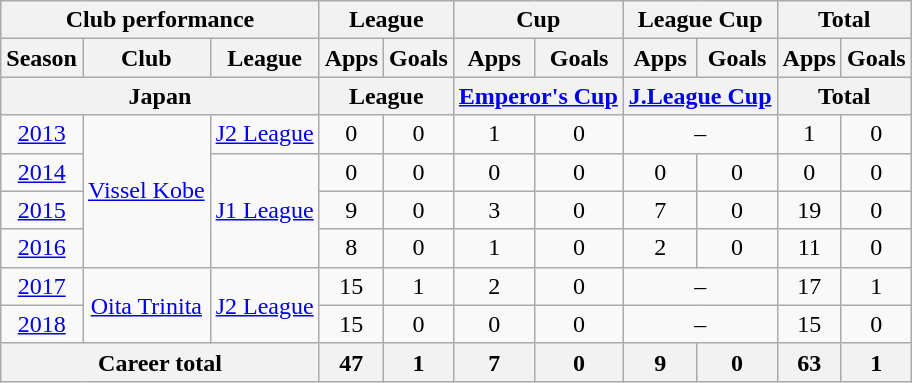<table class="wikitable" style="text-align:center">
<tr>
<th colspan=3>Club performance</th>
<th colspan=2>League</th>
<th colspan=2>Cup</th>
<th colspan=2>League Cup</th>
<th colspan=2>Total</th>
</tr>
<tr>
<th>Season</th>
<th>Club</th>
<th>League</th>
<th>Apps</th>
<th>Goals</th>
<th>Apps</th>
<th>Goals</th>
<th>Apps</th>
<th>Goals</th>
<th>Apps</th>
<th>Goals</th>
</tr>
<tr>
<th colspan=3>Japan</th>
<th colspan=2>League</th>
<th colspan=2><a href='#'>Emperor's Cup</a></th>
<th colspan=2><a href='#'>J.League Cup</a></th>
<th colspan=2>Total</th>
</tr>
<tr>
<td><a href='#'>2013</a></td>
<td rowspan="4"><a href='#'>Vissel Kobe</a></td>
<td><a href='#'>J2 League</a></td>
<td>0</td>
<td>0</td>
<td>1</td>
<td>0</td>
<td colspan="2">–</td>
<td>1</td>
<td>0</td>
</tr>
<tr>
<td><a href='#'>2014</a></td>
<td rowspan="3"><a href='#'>J1 League</a></td>
<td>0</td>
<td>0</td>
<td>0</td>
<td>0</td>
<td>0</td>
<td>0</td>
<td>0</td>
<td>0</td>
</tr>
<tr>
<td><a href='#'>2015</a></td>
<td>9</td>
<td>0</td>
<td>3</td>
<td>0</td>
<td>7</td>
<td>0</td>
<td>19</td>
<td>0</td>
</tr>
<tr>
<td><a href='#'>2016</a></td>
<td>8</td>
<td>0</td>
<td>1</td>
<td>0</td>
<td>2</td>
<td>0</td>
<td>11</td>
<td>0</td>
</tr>
<tr>
<td><a href='#'>2017</a></td>
<td rowspan="2"><a href='#'>Oita Trinita</a></td>
<td rowspan="2"><a href='#'>J2 League</a></td>
<td>15</td>
<td>1</td>
<td>2</td>
<td>0</td>
<td colspan="2">–</td>
<td>17</td>
<td>1</td>
</tr>
<tr>
<td><a href='#'>2018</a></td>
<td>15</td>
<td>0</td>
<td>0</td>
<td>0</td>
<td colspan="2">–</td>
<td>15</td>
<td>0</td>
</tr>
<tr>
<th colspan=3>Career total</th>
<th>47</th>
<th>1</th>
<th>7</th>
<th>0</th>
<th>9</th>
<th>0</th>
<th>63</th>
<th>1</th>
</tr>
</table>
